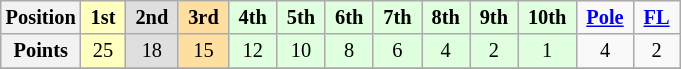<table class="wikitable" style="font-size:85%; text-align:center">
<tr>
<th>Position</th>
<td style="background:#ffffbf;"> <strong>1st</strong> </td>
<td style="background:#dfdfdf;"> <strong>2nd</strong> </td>
<td style="background:#ffdf9f;"> <strong>3rd</strong> </td>
<td style="background:#dfffdf;"> <strong>4th</strong> </td>
<td style="background:#dfffdf;"> <strong>5th</strong> </td>
<td style="background:#dfffdf;"> <strong>6th</strong> </td>
<td style="background:#dfffdf;"> <strong>7th</strong> </td>
<td style="background:#dfffdf;"> <strong>8th</strong> </td>
<td style="background:#dfffdf;"> <strong>9th</strong> </td>
<td style="background:#dfffdf;"> <strong>10th</strong> </td>
<td> <strong><a href='#'>Pole</a></strong> </td>
<td> <strong><a href='#'>FL</a></strong> </td>
</tr>
<tr>
<th>Points</th>
<td style="background:#ffffbf;">25</td>
<td style="background:#dfdfdf;">18</td>
<td style="background:#ffdf9f;">15</td>
<td style="background:#dfffdf;">12</td>
<td style="background:#dfffdf;">10</td>
<td style="background:#dfffdf;">8</td>
<td style="background:#dfffdf;">6</td>
<td style="background:#dfffdf;">4</td>
<td style="background:#dfffdf;">2</td>
<td style="background:#dfffdf;">1</td>
<td>4</td>
<td>2</td>
</tr>
<tr>
</tr>
</table>
